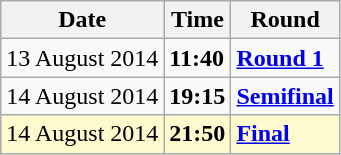<table class="wikitable">
<tr>
<th>Date</th>
<th>Time</th>
<th>Round</th>
</tr>
<tr>
<td>13 August 2014</td>
<td><strong>11:40</strong></td>
<td><strong><a href='#'>Round 1</a></strong></td>
</tr>
<tr>
<td>14 August 2014</td>
<td><strong>19:15</strong></td>
<td><strong><a href='#'>Semifinal</a></strong></td>
</tr>
<tr style=background:lemonchiffon>
<td>14 August 2014</td>
<td><strong>21:50</strong></td>
<td><strong><a href='#'>Final</a></strong></td>
</tr>
</table>
